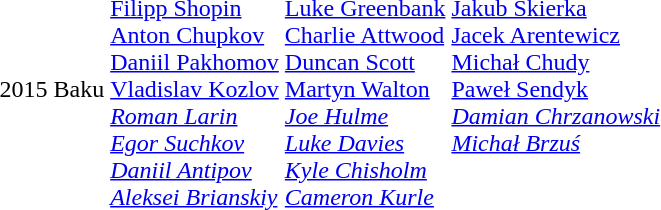<table>
<tr>
<td>2015 Baku<br></td>
<td valign=top><br><a href='#'>Filipp Shopin</a> <br><a href='#'>Anton Chupkov</a><br><a href='#'>Daniil Pakhomov</a> <br><a href='#'>Vladislav Kozlov</a> <br><em><a href='#'>Roman Larin</a><br><a href='#'>Egor Suchkov</a><br><a href='#'>Daniil Antipov</a><br><a href='#'>Aleksei Brianskiy</a></em></td>
<td valign=top><br><a href='#'>Luke Greenbank</a> <br><a href='#'>Charlie Attwood</a> <br><a href='#'>Duncan Scott</a> <br><a href='#'>Martyn Walton</a> <br><em><a href='#'>Joe Hulme</a><br><a href='#'>Luke Davies</a><br><a href='#'>Kyle Chisholm</a><br><a href='#'>Cameron Kurle</a></em></td>
<td valign=top><br><a href='#'>Jakub Skierka</a><br><a href='#'>Jacek Arentewicz</a> <br><a href='#'>Michał Chudy</a> <br><a href='#'>Paweł Sendyk</a> <br><em><a href='#'>Damian Chrzanowski</a><br><a href='#'>Michał Brzuś</a></em></td>
</tr>
</table>
